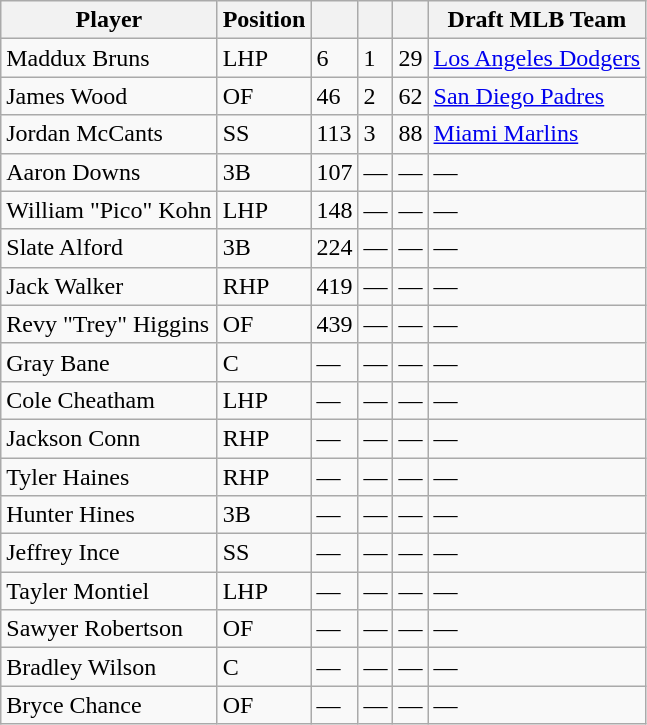<table class="wikitable">
<tr>
<th>Player</th>
<th>Position</th>
<th></th>
<th></th>
<th></th>
<th>Draft MLB Team</th>
</tr>
<tr>
<td>Maddux Bruns</td>
<td>LHP</td>
<td>6</td>
<td>1</td>
<td>29</td>
<td><a href='#'>Los Angeles Dodgers</a></td>
</tr>
<tr>
<td>James Wood</td>
<td>OF</td>
<td>46</td>
<td>2</td>
<td>62</td>
<td><a href='#'>San Diego Padres</a></td>
</tr>
<tr>
<td>Jordan McCants</td>
<td>SS</td>
<td>113</td>
<td>3</td>
<td>88</td>
<td><a href='#'>Miami Marlins</a></td>
</tr>
<tr>
<td>Aaron Downs</td>
<td>3B</td>
<td>107</td>
<td>—</td>
<td>—</td>
<td>—</td>
</tr>
<tr>
<td>William "Pico" Kohn</td>
<td>LHP</td>
<td>148</td>
<td>—</td>
<td>—</td>
<td>—</td>
</tr>
<tr>
<td>Slate Alford</td>
<td>3B</td>
<td>224</td>
<td>—</td>
<td>—</td>
<td>—</td>
</tr>
<tr>
<td>Jack Walker</td>
<td>RHP</td>
<td>419</td>
<td>—</td>
<td>—</td>
<td>—</td>
</tr>
<tr>
<td>Revy "Trey" Higgins</td>
<td>OF</td>
<td>439</td>
<td>—</td>
<td>—</td>
<td>—</td>
</tr>
<tr>
<td>Gray Bane</td>
<td>C</td>
<td>—</td>
<td>—</td>
<td>—</td>
<td>—</td>
</tr>
<tr>
<td>Cole Cheatham</td>
<td>LHP</td>
<td>—</td>
<td>—</td>
<td>—</td>
<td>—</td>
</tr>
<tr>
<td>Jackson Conn</td>
<td>RHP</td>
<td>—</td>
<td>—</td>
<td>—</td>
<td>—</td>
</tr>
<tr>
<td>Tyler Haines</td>
<td>RHP</td>
<td>—</td>
<td>—</td>
<td>—</td>
<td>—</td>
</tr>
<tr>
<td>Hunter Hines</td>
<td>3B</td>
<td>—</td>
<td>—</td>
<td>—</td>
<td>—</td>
</tr>
<tr>
<td>Jeffrey Ince</td>
<td>SS</td>
<td>—</td>
<td>—</td>
<td>—</td>
<td>—</td>
</tr>
<tr>
<td>Tayler Montiel</td>
<td>LHP</td>
<td>—</td>
<td>—</td>
<td>—</td>
<td>—</td>
</tr>
<tr>
<td>Sawyer Robertson</td>
<td>OF</td>
<td>—</td>
<td>—</td>
<td>—</td>
<td>—</td>
</tr>
<tr>
<td>Bradley Wilson</td>
<td>C</td>
<td>—</td>
<td>—</td>
<td>—</td>
<td>—</td>
</tr>
<tr>
<td>Bryce Chance</td>
<td>OF</td>
<td>—</td>
<td>—</td>
<td>—</td>
<td>—</td>
</tr>
</table>
